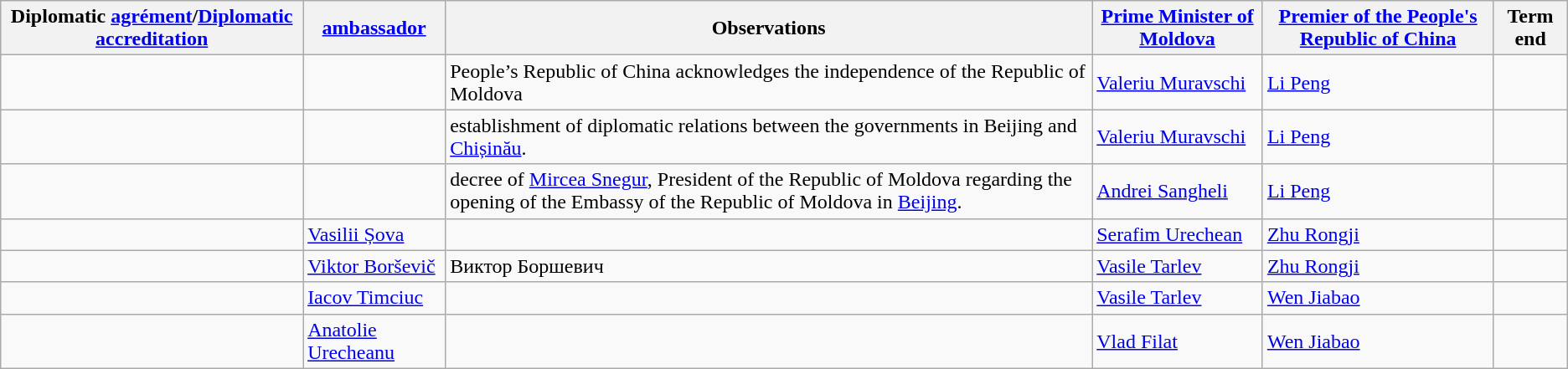<table class="wikitable sortable">
<tr>
<th>Diplomatic <a href='#'>agrément</a>/<a href='#'>Diplomatic accreditation</a></th>
<th><a href='#'>ambassador</a></th>
<th>Observations</th>
<th><a href='#'>Prime Minister of Moldova</a></th>
<th><a href='#'>Premier of the People's Republic of China</a></th>
<th>Term end</th>
</tr>
<tr>
<td></td>
<td></td>
<td>People’s Republic of China acknowledges the independence of the Republic of Moldova</td>
<td><a href='#'>Valeriu Muravschi</a></td>
<td><a href='#'>Li Peng</a></td>
<td></td>
</tr>
<tr>
<td></td>
<td></td>
<td>establishment of diplomatic relations between the governments in Beijing and <a href='#'>Chișinău</a>.</td>
<td><a href='#'>Valeriu Muravschi</a></td>
<td><a href='#'>Li Peng</a></td>
<td></td>
</tr>
<tr>
<td></td>
<td></td>
<td>decree of <a href='#'>Mircea Snegur</a>, President of the Republic of Moldova regarding the opening of the Embassy of the Republic of Moldova in <a href='#'>Beijing</a>.</td>
<td><a href='#'>Andrei Sangheli</a></td>
<td><a href='#'>Li Peng</a></td>
<td></td>
</tr>
<tr>
<td></td>
<td><a href='#'>Vasilii Șova</a></td>
<td></td>
<td><a href='#'>Serafim Urechean</a></td>
<td><a href='#'>Zhu Rongji</a></td>
<td></td>
</tr>
<tr>
<td></td>
<td><a href='#'>Viktor Borševič</a></td>
<td>Виктор Боршевич</td>
<td><a href='#'>Vasile Tarlev</a></td>
<td><a href='#'>Zhu Rongji</a></td>
<td></td>
</tr>
<tr>
<td></td>
<td><a href='#'>Iacov Timciuc</a></td>
<td></td>
<td><a href='#'>Vasile Tarlev</a></td>
<td><a href='#'>Wen Jiabao</a></td>
<td></td>
</tr>
<tr>
<td></td>
<td><a href='#'>Anatolie Urecheanu</a></td>
<td></td>
<td><a href='#'>Vlad Filat</a></td>
<td><a href='#'>Wen Jiabao</a></td>
<td></td>
</tr>
</table>
